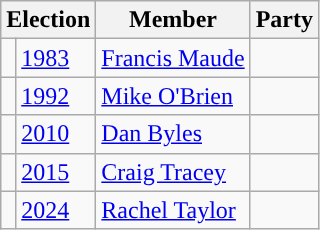<table class="wikitable">
<tr>
<th colspan="2">Election</th>
<th>Member</th>
<th>Party</th>
</tr>
<tr>
<td style="color:inherit;background-color: "></td>
<td><a href='#'>1983</a></td>
<td><a href='#'>Francis Maude</a></td>
<td></td>
</tr>
<tr>
<td style="color:inherit;background-color: "></td>
<td><a href='#'>1992</a></td>
<td><a href='#'>Mike O'Brien</a></td>
<td></td>
</tr>
<tr>
<td style="color:inherit;background-color: "></td>
<td><a href='#'>2010</a></td>
<td><a href='#'>Dan Byles</a></td>
<td></td>
</tr>
<tr>
<td style="color:inherit;background-color: "></td>
<td><a href='#'>2015</a></td>
<td><a href='#'>Craig Tracey</a></td>
<td></td>
</tr>
<tr>
<td style="color:inherit;background-color: "></td>
<td><a href='#'>2024</a></td>
<td><a href='#'>Rachel Taylor</a></td>
<td></td>
</tr>
</table>
